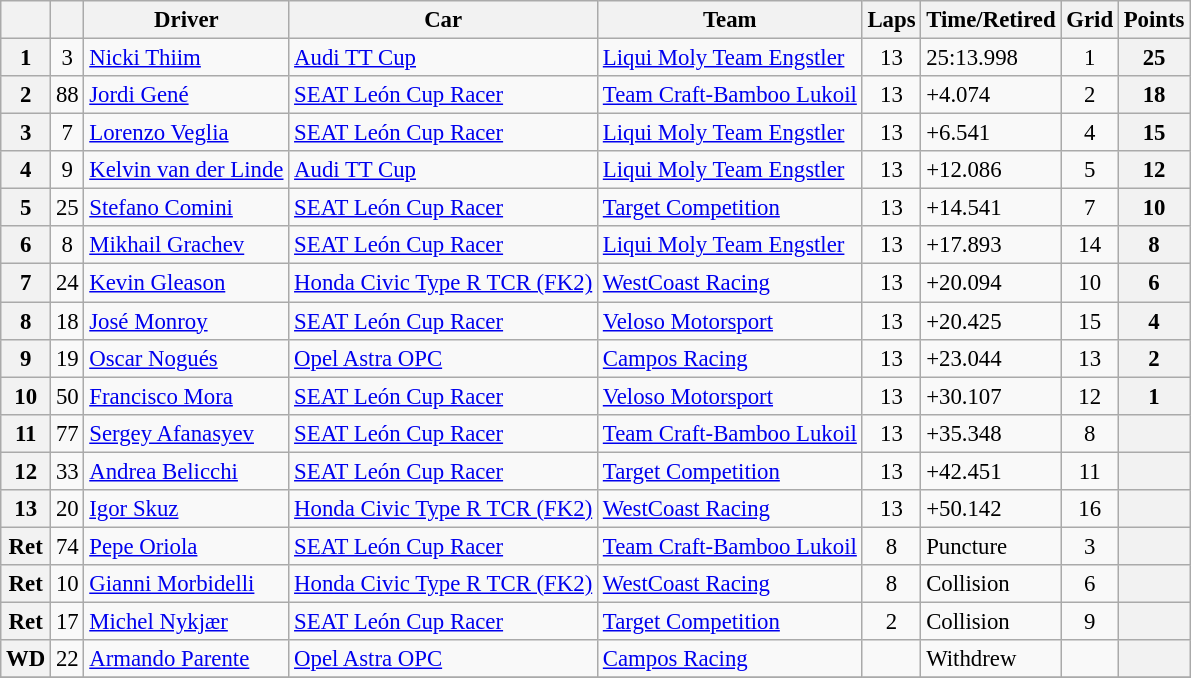<table class="wikitable sortable" style="font-size:95%">
<tr>
<th></th>
<th></th>
<th>Driver</th>
<th>Car</th>
<th>Team</th>
<th>Laps</th>
<th>Time/Retired</th>
<th>Grid</th>
<th>Points</th>
</tr>
<tr>
<th>1</th>
<td align=center>3</td>
<td> <a href='#'>Nicki Thiim</a></td>
<td><a href='#'>Audi TT Cup</a></td>
<td> <a href='#'>Liqui Moly Team Engstler</a></td>
<td align=center>13</td>
<td>25:13.998</td>
<td align=center>1</td>
<th>25</th>
</tr>
<tr>
<th>2</th>
<td align=center>88</td>
<td> <a href='#'>Jordi Gené</a></td>
<td><a href='#'>SEAT León Cup Racer</a></td>
<td> <a href='#'>Team Craft-Bamboo Lukoil</a></td>
<td align=center>13</td>
<td>+4.074</td>
<td align=center>2</td>
<th>18</th>
</tr>
<tr>
<th>3</th>
<td align=center>7</td>
<td> <a href='#'>Lorenzo Veglia</a></td>
<td><a href='#'>SEAT León Cup Racer</a></td>
<td> <a href='#'>Liqui Moly Team Engstler</a></td>
<td align=center>13</td>
<td>+6.541</td>
<td align=center>4</td>
<th>15</th>
</tr>
<tr>
<th>4</th>
<td align=center>9</td>
<td> <a href='#'>Kelvin van der Linde</a></td>
<td><a href='#'>Audi TT Cup</a></td>
<td> <a href='#'>Liqui Moly Team Engstler</a></td>
<td align=center>13</td>
<td>+12.086</td>
<td align=center>5</td>
<th>12</th>
</tr>
<tr>
<th>5</th>
<td align=center>25</td>
<td> <a href='#'>Stefano Comini</a></td>
<td><a href='#'>SEAT León Cup Racer</a></td>
<td> <a href='#'>Target Competition</a></td>
<td align=center>13</td>
<td>+14.541</td>
<td align=center>7</td>
<th>10</th>
</tr>
<tr>
<th>6</th>
<td align=center>8</td>
<td> <a href='#'>Mikhail Grachev</a></td>
<td><a href='#'>SEAT León Cup Racer</a></td>
<td> <a href='#'>Liqui Moly Team Engstler</a></td>
<td align=center>13</td>
<td>+17.893</td>
<td align=center>14</td>
<th>8</th>
</tr>
<tr>
<th>7</th>
<td align=center>24</td>
<td> <a href='#'>Kevin Gleason</a></td>
<td><a href='#'>Honda Civic Type R TCR (FK2)</a></td>
<td> <a href='#'>WestCoast Racing</a></td>
<td align=center>13</td>
<td>+20.094</td>
<td align=center>10</td>
<th>6</th>
</tr>
<tr>
<th>8</th>
<td align=center>18</td>
<td> <a href='#'>José Monroy</a></td>
<td><a href='#'>SEAT León Cup Racer</a></td>
<td> <a href='#'>Veloso Motorsport</a></td>
<td align=center>13</td>
<td>+20.425</td>
<td align=center>15</td>
<th>4</th>
</tr>
<tr>
<th>9</th>
<td align=center>19</td>
<td> <a href='#'>Oscar Nogués</a></td>
<td><a href='#'>Opel Astra OPC</a></td>
<td> <a href='#'>Campos Racing</a></td>
<td align=center>13</td>
<td>+23.044</td>
<td align=center>13</td>
<th>2</th>
</tr>
<tr>
<th>10</th>
<td align=center>50</td>
<td> <a href='#'>Francisco Mora</a></td>
<td><a href='#'>SEAT León Cup Racer</a></td>
<td> <a href='#'>Veloso Motorsport</a></td>
<td align=center>13</td>
<td>+30.107</td>
<td align=center>12</td>
<th>1</th>
</tr>
<tr>
<th>11</th>
<td align=center>77</td>
<td> <a href='#'>Sergey Afanasyev</a></td>
<td><a href='#'>SEAT León Cup Racer</a></td>
<td> <a href='#'>Team Craft-Bamboo Lukoil</a></td>
<td align=center>13</td>
<td>+35.348</td>
<td align=center>8</td>
<th></th>
</tr>
<tr>
<th>12</th>
<td align=center>33</td>
<td> <a href='#'>Andrea Belicchi</a></td>
<td><a href='#'>SEAT León Cup Racer</a></td>
<td> <a href='#'>Target Competition</a></td>
<td align=center>13</td>
<td>+42.451</td>
<td align=center>11</td>
<th></th>
</tr>
<tr>
<th>13</th>
<td align=center>20</td>
<td> <a href='#'>Igor Skuz</a></td>
<td><a href='#'>Honda Civic Type R TCR (FK2)</a></td>
<td> <a href='#'>WestCoast Racing</a></td>
<td align=center>13</td>
<td>+50.142</td>
<td align=center>16</td>
<th></th>
</tr>
<tr>
<th>Ret</th>
<td align=center>74</td>
<td> <a href='#'>Pepe Oriola</a></td>
<td><a href='#'>SEAT León Cup Racer</a></td>
<td> <a href='#'>Team Craft-Bamboo Lukoil</a></td>
<td align=center>8</td>
<td>Puncture</td>
<td align=center>3</td>
<th></th>
</tr>
<tr>
<th>Ret</th>
<td align=center>10</td>
<td> <a href='#'>Gianni Morbidelli</a></td>
<td><a href='#'>Honda Civic Type R TCR (FK2)</a></td>
<td> <a href='#'>WestCoast Racing</a></td>
<td align=center>8</td>
<td>Collision</td>
<td align=center>6</td>
<th></th>
</tr>
<tr>
<th>Ret</th>
<td align=center>17</td>
<td> <a href='#'>Michel Nykjær</a></td>
<td><a href='#'>SEAT León Cup Racer</a></td>
<td> <a href='#'>Target Competition</a></td>
<td align=center>2</td>
<td>Collision</td>
<td align=center>9</td>
<th></th>
</tr>
<tr>
<th>WD</th>
<td align=center>22</td>
<td> <a href='#'>Armando Parente</a></td>
<td><a href='#'>Opel Astra OPC</a></td>
<td> <a href='#'>Campos Racing</a></td>
<td align=center></td>
<td>Withdrew</td>
<td align=center></td>
<th></th>
</tr>
<tr>
</tr>
</table>
